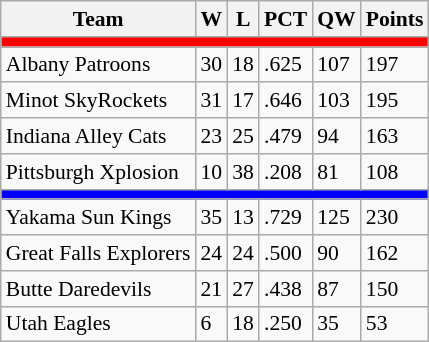<table class="wikitable" style="font-size:90%">
<tr>
<th>Team</th>
<th>W</th>
<th>L</th>
<th>PCT</th>
<th>QW</th>
<th>Points</th>
</tr>
<tr>
<th style="background:red" colspan="6"></th>
</tr>
<tr>
<td>Albany Patroons</td>
<td>30</td>
<td>18</td>
<td>.625</td>
<td>107</td>
<td>197</td>
</tr>
<tr>
<td>Minot SkyRockets</td>
<td>31</td>
<td>17</td>
<td>.646</td>
<td>103</td>
<td>195</td>
</tr>
<tr>
<td>Indiana Alley Cats</td>
<td>23</td>
<td>25</td>
<td>.479</td>
<td>94</td>
<td>163</td>
</tr>
<tr>
<td>Pittsburgh Xplosion</td>
<td>10</td>
<td>38</td>
<td>.208</td>
<td>81</td>
<td>108</td>
</tr>
<tr>
<th style="background:blue" colspan="6"></th>
</tr>
<tr>
<td>Yakama Sun Kings</td>
<td>35</td>
<td>13</td>
<td>.729</td>
<td>125</td>
<td>230</td>
</tr>
<tr>
<td>Great Falls Explorers</td>
<td>24</td>
<td>24</td>
<td>.500</td>
<td>90</td>
<td>162</td>
</tr>
<tr>
<td>Butte Daredevils</td>
<td>21</td>
<td>27</td>
<td>.438</td>
<td>87</td>
<td>150</td>
</tr>
<tr>
<td>Utah Eagles</td>
<td>6</td>
<td>18</td>
<td>.250</td>
<td>35</td>
<td>53</td>
</tr>
</table>
